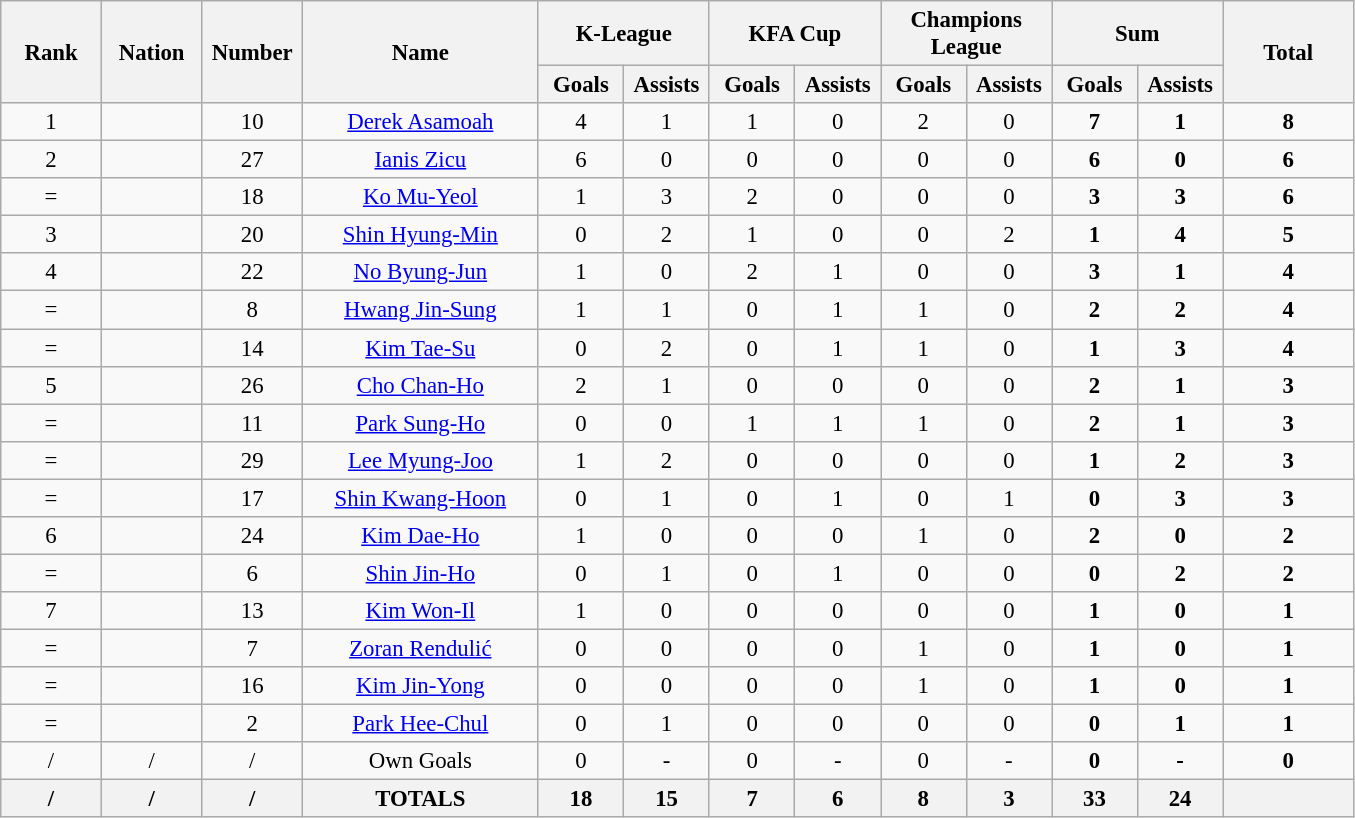<table class="wikitable" style="font-size: 95%; text-align: center;">
<tr>
<th rowspan=2 width=60>Rank</th>
<th rowspan=2 width=60>Nation</th>
<th rowspan=2 width=60>Number</th>
<th rowspan=2 width=150>Name</th>
<th colspan=2 width=100>K-League</th>
<th colspan=2 width=100>KFA Cup</th>
<th colspan=2 width=100>Champions League</th>
<th colspan=2 width=100>Sum</th>
<th rowspan=2 width=80>Total</th>
</tr>
<tr>
<th width=50>Goals</th>
<th width=50>Assists</th>
<th width=50>Goals</th>
<th width=50>Assists</th>
<th width=50>Goals</th>
<th width=50>Assists</th>
<th width=50>Goals</th>
<th width=50>Assists</th>
</tr>
<tr>
<td>1</td>
<td></td>
<td>10</td>
<td><a href='#'>Derek Asamoah</a></td>
<td>4</td>
<td>1</td>
<td>1</td>
<td>0</td>
<td>2</td>
<td>0</td>
<td><strong>7</strong></td>
<td><strong>1</strong></td>
<td><strong>8</strong></td>
</tr>
<tr>
<td>2</td>
<td></td>
<td>27</td>
<td><a href='#'>Ianis Zicu</a></td>
<td>6</td>
<td>0</td>
<td>0</td>
<td>0</td>
<td>0</td>
<td>0</td>
<td><strong>6</strong></td>
<td><strong>0</strong></td>
<td><strong>6</strong></td>
</tr>
<tr>
<td>=</td>
<td></td>
<td>18</td>
<td><a href='#'>Ko Mu-Yeol</a></td>
<td>1</td>
<td>3</td>
<td>2</td>
<td>0</td>
<td>0</td>
<td>0</td>
<td><strong>3</strong></td>
<td><strong>3</strong></td>
<td><strong>6</strong></td>
</tr>
<tr>
<td>3</td>
<td></td>
<td>20</td>
<td><a href='#'>Shin Hyung-Min</a></td>
<td>0</td>
<td>2</td>
<td>1</td>
<td>0</td>
<td>0</td>
<td>2</td>
<td><strong>1</strong></td>
<td><strong>4</strong></td>
<td><strong>5</strong></td>
</tr>
<tr>
<td>4</td>
<td></td>
<td>22</td>
<td><a href='#'>No Byung-Jun</a></td>
<td>1</td>
<td>0</td>
<td>2</td>
<td>1</td>
<td>0</td>
<td>0</td>
<td><strong>3</strong></td>
<td><strong>1</strong></td>
<td><strong>4</strong></td>
</tr>
<tr>
<td>=</td>
<td></td>
<td>8</td>
<td><a href='#'>Hwang Jin-Sung</a></td>
<td>1</td>
<td>1</td>
<td>0</td>
<td>1</td>
<td>1</td>
<td>0</td>
<td><strong>2</strong></td>
<td><strong>2</strong></td>
<td><strong>4</strong></td>
</tr>
<tr>
<td>=</td>
<td></td>
<td>14</td>
<td><a href='#'>Kim Tae-Su</a></td>
<td>0</td>
<td>2</td>
<td>0</td>
<td>1</td>
<td>1</td>
<td>0</td>
<td><strong>1</strong></td>
<td><strong>3</strong></td>
<td><strong>4</strong></td>
</tr>
<tr>
<td>5</td>
<td></td>
<td>26</td>
<td><a href='#'>Cho Chan-Ho</a></td>
<td>2</td>
<td>1</td>
<td>0</td>
<td>0</td>
<td>0</td>
<td>0</td>
<td><strong>2</strong></td>
<td><strong>1</strong></td>
<td><strong>3</strong></td>
</tr>
<tr>
<td>=</td>
<td></td>
<td>11</td>
<td><a href='#'>Park Sung-Ho</a></td>
<td>0</td>
<td>0</td>
<td>1</td>
<td>1</td>
<td>1</td>
<td>0</td>
<td><strong>2</strong></td>
<td><strong>1</strong></td>
<td><strong>3</strong></td>
</tr>
<tr>
<td>=</td>
<td></td>
<td>29</td>
<td><a href='#'>Lee Myung-Joo</a></td>
<td>1</td>
<td>2</td>
<td>0</td>
<td>0</td>
<td>0</td>
<td>0</td>
<td><strong>1</strong></td>
<td><strong>2</strong></td>
<td><strong>3</strong></td>
</tr>
<tr>
<td>=</td>
<td></td>
<td>17</td>
<td><a href='#'>Shin Kwang-Hoon</a></td>
<td>0</td>
<td>1</td>
<td>0</td>
<td>1</td>
<td>0</td>
<td>1</td>
<td><strong>0</strong></td>
<td><strong>3</strong></td>
<td><strong>3</strong></td>
</tr>
<tr>
<td>6</td>
<td></td>
<td>24</td>
<td><a href='#'>Kim Dae-Ho</a></td>
<td>1</td>
<td>0</td>
<td>0</td>
<td>0</td>
<td>1</td>
<td>0</td>
<td><strong>2</strong></td>
<td><strong>0</strong></td>
<td><strong>2</strong></td>
</tr>
<tr>
<td>=</td>
<td></td>
<td>6</td>
<td><a href='#'>Shin Jin-Ho</a></td>
<td>0</td>
<td>1</td>
<td>0</td>
<td>1</td>
<td>0</td>
<td>0</td>
<td><strong>0</strong></td>
<td><strong>2</strong></td>
<td><strong>2</strong></td>
</tr>
<tr>
<td>7</td>
<td></td>
<td>13</td>
<td><a href='#'>Kim Won-Il</a></td>
<td>1</td>
<td>0</td>
<td>0</td>
<td>0</td>
<td>0</td>
<td>0</td>
<td><strong>1</strong></td>
<td><strong>0</strong></td>
<td><strong>1</strong></td>
</tr>
<tr>
<td>=</td>
<td></td>
<td>7</td>
<td><a href='#'>Zoran Rendulić</a></td>
<td>0</td>
<td>0</td>
<td>0</td>
<td>0</td>
<td>1</td>
<td>0</td>
<td><strong>1</strong></td>
<td><strong>0</strong></td>
<td><strong>1</strong></td>
</tr>
<tr>
<td>=</td>
<td></td>
<td>16</td>
<td><a href='#'>Kim Jin-Yong</a></td>
<td>0</td>
<td>0</td>
<td>0</td>
<td>0</td>
<td>1</td>
<td>0</td>
<td><strong>1</strong></td>
<td><strong>0</strong></td>
<td><strong>1</strong></td>
</tr>
<tr>
<td>=</td>
<td></td>
<td>2</td>
<td><a href='#'>Park Hee-Chul</a></td>
<td>0</td>
<td>1</td>
<td>0</td>
<td>0</td>
<td>0</td>
<td>0</td>
<td><strong>0</strong></td>
<td><strong>1</strong></td>
<td><strong>1</strong></td>
</tr>
<tr>
<td>/</td>
<td>/</td>
<td>/</td>
<td>Own Goals</td>
<td>0</td>
<td>-</td>
<td>0</td>
<td>-</td>
<td>0</td>
<td>-</td>
<td><strong>0</strong></td>
<td><strong>-</strong></td>
<td><strong>0</strong></td>
</tr>
<tr>
<th>/</th>
<th>/</th>
<th>/</th>
<th>TOTALS</th>
<th>18</th>
<th>15</th>
<th>7</th>
<th>6</th>
<th>8</th>
<th>3</th>
<th>33</th>
<th>24</th>
<th></th>
</tr>
</table>
